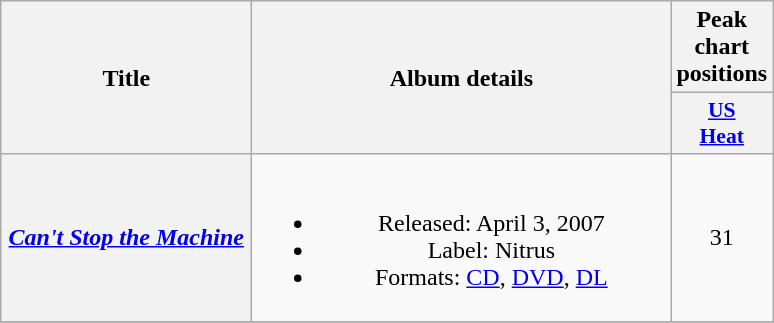<table class="wikitable plainrowheaders" style="text-align:center;">
<tr>
<th scope="col" rowspan="2" style="width:10em;">Title</th>
<th scope="col" rowspan="2" style="width:17em;">Album details</th>
<th scope="col" colspan="1">Peak chart positions</th>
</tr>
<tr>
<th scope="col" style="width:2.5em;font-size:90%;"><a href='#'>US<br>Heat</a><br></th>
</tr>
<tr>
<th scope="row"><em><a href='#'>Can't Stop the Machine</a></em></th>
<td><br><ul><li>Released: April 3, 2007</li><li>Label: Nitrus</li><li>Formats: <a href='#'>CD</a>, <a href='#'>DVD</a>, <a href='#'>DL</a></li></ul></td>
<td>31</td>
</tr>
<tr>
</tr>
</table>
